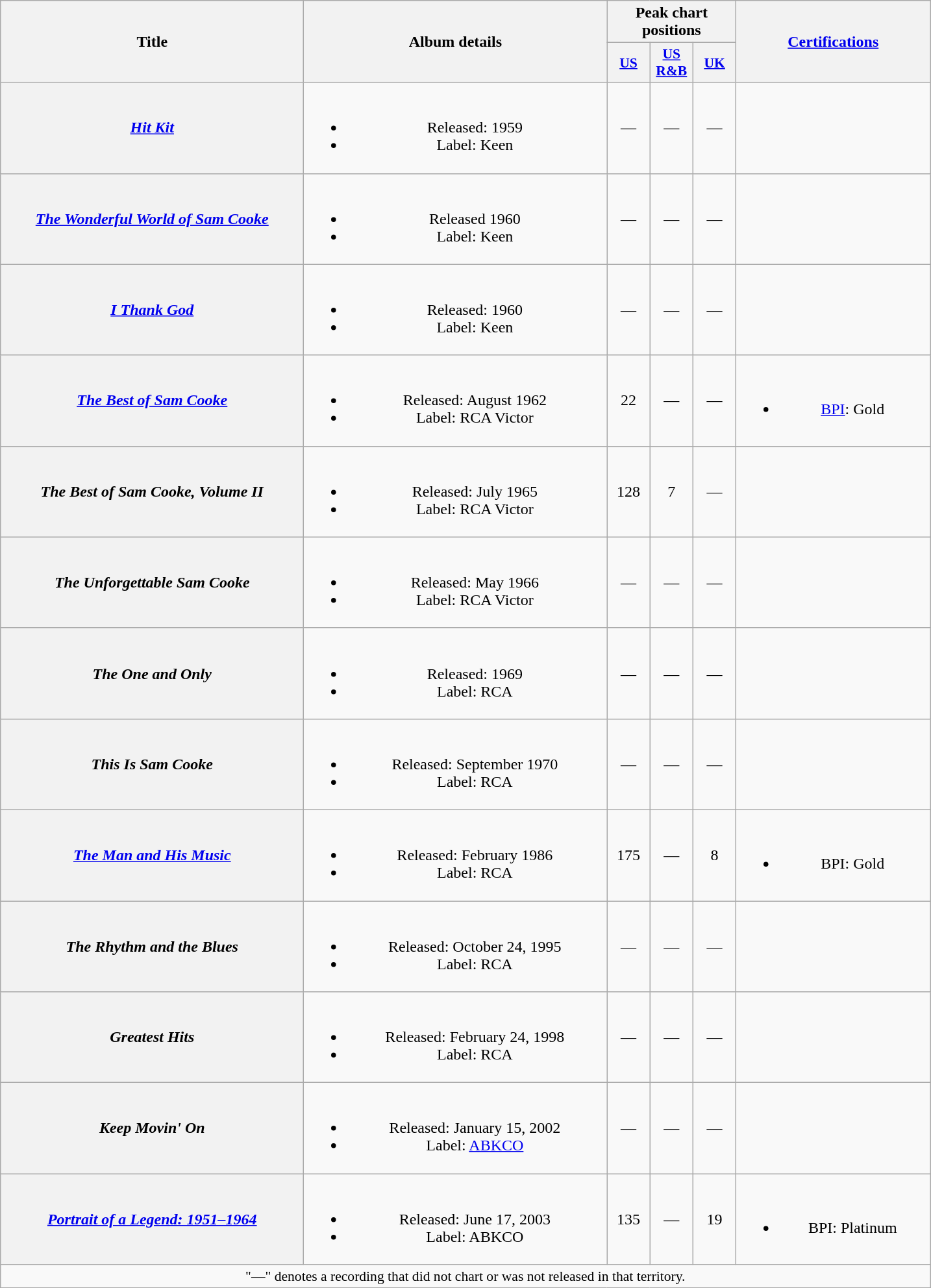<table class="wikitable plainrowheaders" style="text-align:center;">
<tr>
<th scope="col" rowspan="2" style="width:19em;">Title</th>
<th scope="col" rowspan="2" style="width:19em;">Album details</th>
<th scope="col" colspan="3">Peak chart positions</th>
<th scope="col" rowspan="2" style="width:12em;"><a href='#'>Certifications</a></th>
</tr>
<tr>
<th scope="col" style="width:2.6em;font-size:90%;"><a href='#'>US</a><br></th>
<th scope="col" style="width:2.6em;font-size:90%;"><a href='#'>US R&B</a><br></th>
<th scope="col" style="width:2.6em;font-size:90%;"><a href='#'>UK</a><br></th>
</tr>
<tr>
<th scope="row"><em><a href='#'>Hit Kit</a></em></th>
<td><br><ul><li>Released: 1959</li><li>Label: Keen</li></ul></td>
<td>—</td>
<td>—</td>
<td>—</td>
<td></td>
</tr>
<tr>
<th scope="row"><em><a href='#'>The Wonderful World of Sam Cooke</a></em></th>
<td><br><ul><li>Released 1960</li><li>Label: Keen</li></ul></td>
<td>—</td>
<td>—</td>
<td>—</td>
<td></td>
</tr>
<tr>
<th scope="row"><em><a href='#'>I Thank God</a></em></th>
<td><br><ul><li>Released: 1960</li><li>Label: Keen</li></ul></td>
<td>—</td>
<td>—</td>
<td>—</td>
<td></td>
</tr>
<tr>
<th scope="row"><em><a href='#'>The Best of Sam Cooke</a></em></th>
<td><br><ul><li>Released: August 1962</li><li>Label: RCA Victor</li></ul></td>
<td>22</td>
<td>—</td>
<td>—</td>
<td><br><ul><li><a href='#'>BPI</a>: Gold</li></ul></td>
</tr>
<tr>
<th scope="row"><em>The Best of Sam Cooke, Volume II</em></th>
<td><br><ul><li>Released: July 1965</li><li>Label: RCA Victor</li></ul></td>
<td>128</td>
<td>7</td>
<td>—</td>
<td></td>
</tr>
<tr>
<th scope="row"><em>The Unforgettable Sam Cooke</em></th>
<td><br><ul><li>Released: May 1966</li><li>Label: RCA Victor</li></ul></td>
<td>—</td>
<td>—</td>
<td>—</td>
<td></td>
</tr>
<tr>
<th scope="row"><em>The One and Only</em></th>
<td><br><ul><li>Released: 1969</li><li>Label: RCA</li></ul></td>
<td>—</td>
<td>—</td>
<td>—</td>
<td></td>
</tr>
<tr>
<th scope="row"><em>This Is Sam Cooke</em></th>
<td><br><ul><li>Released: September 1970</li><li>Label: RCA</li></ul></td>
<td>—</td>
<td>—</td>
<td>—</td>
<td></td>
</tr>
<tr>
<th scope="row"><em><a href='#'>The Man and His Music</a></em></th>
<td><br><ul><li>Released: February 1986</li><li>Label: RCA</li></ul></td>
<td>175</td>
<td>—</td>
<td>8</td>
<td><br><ul><li>BPI: Gold</li></ul></td>
</tr>
<tr>
<th scope="row"><em>The Rhythm and the Blues</em></th>
<td><br><ul><li>Released: October 24, 1995</li><li>Label: RCA</li></ul></td>
<td>—</td>
<td>—</td>
<td>—</td>
<td></td>
</tr>
<tr>
<th scope="row"><em>Greatest Hits</em></th>
<td><br><ul><li>Released: February 24, 1998</li><li>Label: RCA</li></ul></td>
<td>—</td>
<td>—</td>
<td>—</td>
<td></td>
</tr>
<tr>
<th scope="row"><em>Keep Movin' On</em></th>
<td><br><ul><li>Released: January 15, 2002</li><li>Label: <a href='#'>ABKCO</a></li></ul></td>
<td>—</td>
<td>—</td>
<td>—</td>
<td></td>
</tr>
<tr>
<th scope="row"><em><a href='#'>Portrait of a Legend: 1951–1964</a></em></th>
<td><br><ul><li>Released: June 17, 2003</li><li>Label: ABKCO</li></ul></td>
<td>135</td>
<td>—</td>
<td>19</td>
<td><br><ul><li>BPI: Platinum</li></ul></td>
</tr>
<tr>
<td colspan="13" style="font-size:90%">"—" denotes a recording that did not chart or was not released in that territory.</td>
</tr>
</table>
